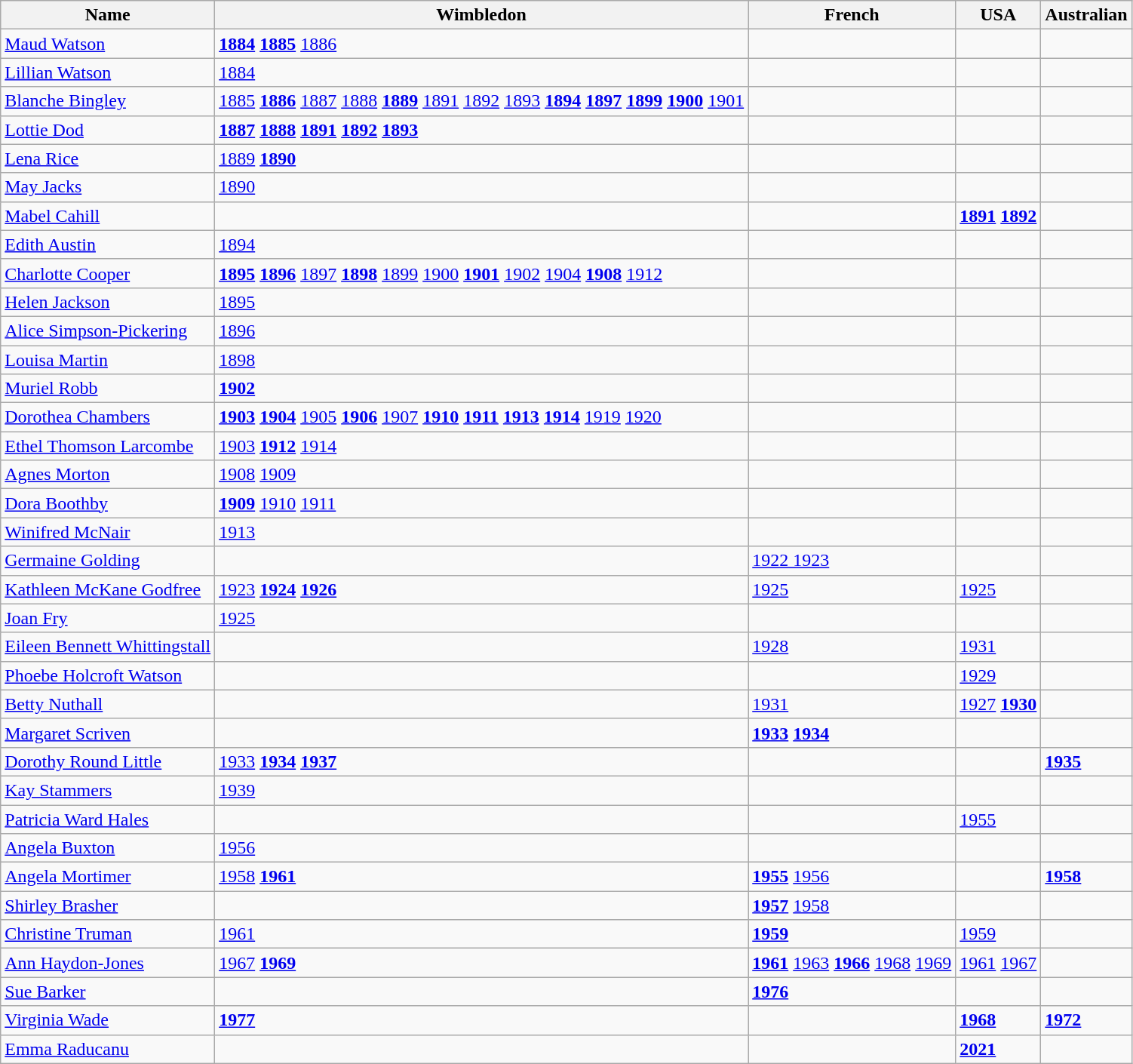<table class="wikitable sortable" style="font-size:100%;">
<tr>
<th>Name</th>
<th>Wimbledon</th>
<th>French</th>
<th>USA</th>
<th>Australian</th>
</tr>
<tr>
<td><a href='#'>Maud Watson</a></td>
<td><strong><a href='#'>1884</a></strong> <strong><a href='#'>1885</a></strong> <a href='#'>1886</a></td>
<td></td>
<td></td>
<td></td>
</tr>
<tr>
<td><a href='#'>Lillian Watson</a></td>
<td><a href='#'>1884</a></td>
<td></td>
<td></td>
<td></td>
</tr>
<tr>
<td><a href='#'>Blanche Bingley</a></td>
<td><a href='#'>1885</a> <strong><a href='#'>1886</a></strong> <a href='#'>1887</a> <a href='#'>1888</a> <strong><a href='#'>1889</a></strong> <a href='#'>1891</a> <a href='#'>1892</a> <a href='#'>1893</a> <strong><a href='#'>1894</a></strong> <strong><a href='#'>1897</a></strong> <strong><a href='#'>1899</a></strong> <strong><a href='#'>1900</a></strong> <a href='#'>1901</a></td>
<td></td>
<td></td>
<td></td>
</tr>
<tr>
<td><a href='#'>Lottie Dod</a></td>
<td><strong><a href='#'>1887</a></strong> <strong><a href='#'>1888</a></strong> <strong><a href='#'>1891</a></strong> <strong><a href='#'>1892</a></strong> <strong><a href='#'>1893</a></strong></td>
<td></td>
<td></td>
<td></td>
</tr>
<tr>
<td><a href='#'>Lena Rice</a></td>
<td><a href='#'>1889</a> <strong><a href='#'>1890</a></strong></td>
<td></td>
<td></td>
<td></td>
</tr>
<tr>
<td><a href='#'>May Jacks</a></td>
<td><a href='#'>1890</a></td>
<td></td>
<td></td>
<td></td>
</tr>
<tr>
<td><a href='#'>Mabel Cahill</a></td>
<td></td>
<td></td>
<td><strong><a href='#'>1891</a></strong> <strong><a href='#'>1892</a></strong></td>
<td></td>
</tr>
<tr>
<td><a href='#'>Edith Austin</a></td>
<td><a href='#'>1894</a></td>
<td></td>
<td></td>
<td></td>
</tr>
<tr>
<td><a href='#'>Charlotte Cooper</a></td>
<td><strong><a href='#'>1895</a></strong> <strong><a href='#'>1896</a></strong> <a href='#'>1897</a> <strong><a href='#'>1898</a></strong> <a href='#'>1899</a> <a href='#'>1900</a> <strong><a href='#'>1901</a></strong> <a href='#'>1902</a> <a href='#'>1904</a> <strong><a href='#'>1908</a></strong>  <a href='#'>1912</a></td>
<td></td>
<td></td>
<td></td>
</tr>
<tr>
<td><a href='#'>Helen Jackson</a></td>
<td><a href='#'>1895</a></td>
<td></td>
<td></td>
<td></td>
</tr>
<tr>
<td><a href='#'>Alice Simpson-Pickering</a></td>
<td><a href='#'>1896</a></td>
<td></td>
<td></td>
<td></td>
</tr>
<tr>
<td><a href='#'>Louisa Martin</a></td>
<td><a href='#'>1898</a></td>
<td></td>
<td></td>
<td></td>
</tr>
<tr>
<td><a href='#'>Muriel Robb</a></td>
<td><strong><a href='#'>1902</a></strong></td>
<td></td>
<td></td>
<td></td>
</tr>
<tr>
<td><a href='#'>Dorothea Chambers</a></td>
<td><strong><a href='#'>1903</a></strong> <strong><a href='#'>1904</a></strong> <a href='#'>1905</a> <strong><a href='#'>1906</a></strong> <a href='#'>1907</a> <strong><a href='#'>1910</a></strong> <strong><a href='#'>1911</a></strong> <strong><a href='#'>1913</a></strong> <strong><a href='#'>1914</a></strong> <a href='#'>1919</a> <a href='#'>1920</a></td>
<td></td>
<td></td>
<td></td>
</tr>
<tr>
<td><a href='#'>Ethel Thomson Larcombe</a></td>
<td><a href='#'>1903</a> <strong><a href='#'>1912</a></strong> <a href='#'>1914</a></td>
<td></td>
<td></td>
<td></td>
</tr>
<tr>
<td><a href='#'>Agnes Morton</a></td>
<td><a href='#'>1908</a> <a href='#'>1909</a></td>
<td></td>
<td></td>
<td></td>
</tr>
<tr>
<td><a href='#'>Dora Boothby</a></td>
<td><strong><a href='#'>1909</a></strong> <a href='#'>1910</a> <a href='#'>1911</a></td>
<td></td>
<td></td>
<td></td>
</tr>
<tr>
<td><a href='#'>Winifred McNair</a></td>
<td><a href='#'>1913</a></td>
<td></td>
<td></td>
<td></td>
</tr>
<tr>
<td><a href='#'>Germaine Golding</a></td>
<td></td>
<td><a href='#'>1922 1923</a></td>
<td></td>
<td></td>
</tr>
<tr>
<td><a href='#'>Kathleen McKane Godfree</a></td>
<td><a href='#'>1923</a> <strong><a href='#'>1924</a></strong> <strong><a href='#'>1926</a></strong></td>
<td><a href='#'>1925</a></td>
<td><a href='#'>1925</a></td>
<td></td>
</tr>
<tr>
<td><a href='#'>Joan Fry</a></td>
<td><a href='#'>1925</a></td>
<td></td>
<td></td>
<td></td>
</tr>
<tr>
<td><a href='#'>Eileen Bennett Whittingstall</a></td>
<td></td>
<td><a href='#'>1928</a></td>
<td><a href='#'>1931</a></td>
<td></td>
</tr>
<tr>
<td><a href='#'>Phoebe Holcroft Watson</a></td>
<td></td>
<td></td>
<td><a href='#'>1929</a></td>
<td></td>
</tr>
<tr>
<td><a href='#'>Betty Nuthall</a></td>
<td></td>
<td><a href='#'>1931</a></td>
<td><a href='#'>1927</a> <strong><a href='#'>1930</a></strong></td>
<td></td>
</tr>
<tr>
<td><a href='#'>Margaret Scriven</a></td>
<td></td>
<td><strong><a href='#'>1933</a></strong> <strong><a href='#'>1934</a></strong></td>
<td></td>
<td></td>
</tr>
<tr>
<td><a href='#'>Dorothy Round Little</a></td>
<td><a href='#'>1933</a> <strong><a href='#'>1934</a></strong> <strong><a href='#'>1937</a></strong></td>
<td></td>
<td></td>
<td><strong><a href='#'>1935</a></strong></td>
</tr>
<tr>
<td><a href='#'>Kay Stammers</a></td>
<td><a href='#'>1939</a></td>
<td></td>
<td></td>
<td></td>
</tr>
<tr>
<td><a href='#'>Patricia Ward Hales</a></td>
<td></td>
<td></td>
<td><a href='#'>1955</a></td>
<td></td>
</tr>
<tr>
<td><a href='#'>Angela Buxton</a></td>
<td><a href='#'>1956</a></td>
<td></td>
<td></td>
<td></td>
</tr>
<tr>
<td><a href='#'>Angela Mortimer</a></td>
<td><a href='#'>1958</a> <strong><a href='#'>1961</a></strong></td>
<td><strong><a href='#'>1955</a></strong> <a href='#'>1956</a></td>
<td></td>
<td><strong><a href='#'>1958</a></strong></td>
</tr>
<tr>
<td><a href='#'>Shirley Brasher</a></td>
<td></td>
<td><strong><a href='#'>1957</a></strong> <a href='#'>1958</a></td>
<td></td>
<td></td>
</tr>
<tr>
<td><a href='#'>Christine Truman</a></td>
<td><a href='#'>1961</a></td>
<td><strong><a href='#'>1959</a></strong></td>
<td><a href='#'>1959</a></td>
<td></td>
</tr>
<tr>
<td><a href='#'>Ann Haydon-Jones</a></td>
<td><a href='#'>1967</a> <strong><a href='#'>1969</a></strong></td>
<td><strong><a href='#'>1961</a></strong> <a href='#'>1963</a> <strong><a href='#'>1966</a></strong> <a href='#'>1968</a> <a href='#'>1969</a></td>
<td><a href='#'>1961</a> <a href='#'>1967</a></td>
<td></td>
</tr>
<tr>
<td><a href='#'>Sue Barker</a></td>
<td></td>
<td><strong><a href='#'>1976</a></strong></td>
<td></td>
<td></td>
</tr>
<tr>
<td><a href='#'>Virginia Wade</a></td>
<td><strong><a href='#'>1977</a></strong></td>
<td></td>
<td><strong><a href='#'>1968</a></strong></td>
<td><strong><a href='#'>1972</a></strong></td>
</tr>
<tr>
<td><a href='#'>Emma Raducanu</a></td>
<td></td>
<td></td>
<td><strong><a href='#'>2021</a></strong></td>
<td></td>
</tr>
</table>
